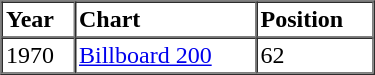<table border="1" cellspacing="0" cellpadding="2" style="width:250px;">
<tr>
<th align="left">Year</th>
<th align="left">Chart</th>
<th align="left">Position</th>
</tr>
<tr>
<td align="left">1970</td>
<td align="left"><a href='#'>Billboard 200</a></td>
<td align="left">62</td>
</tr>
</table>
